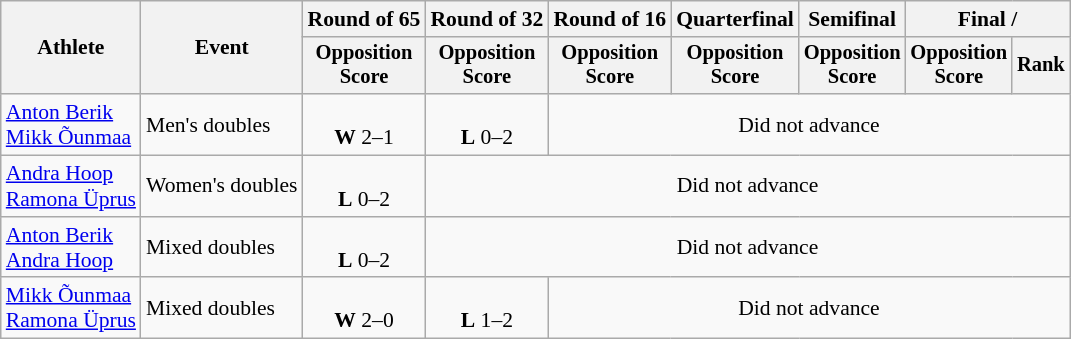<table class="wikitable" style="font-size:90%; text-align:center">
<tr>
<th rowspan=2>Athlete</th>
<th rowspan=2>Event</th>
<th>Round of 65</th>
<th>Round of 32</th>
<th>Round of 16</th>
<th>Quarterfinal</th>
<th>Semifinal</th>
<th colspan=2>Final / </th>
</tr>
<tr style="font-size:95%">
<th>Opposition<br>Score</th>
<th>Opposition<br>Score</th>
<th>Opposition<br>Score</th>
<th>Opposition<br>Score</th>
<th>Opposition<br>Score</th>
<th>Opposition<br>Score</th>
<th>Rank</th>
</tr>
<tr>
<td align="left"><a href='#'>Anton Berik</a><br><a href='#'>Mikk Õunmaa</a></td>
<td align="left">Men's doubles</td>
<td><br><strong>W</strong> 2–1</td>
<td><br><strong>L</strong> 0–2</td>
<td colspan=5>Did not advance</td>
</tr>
<tr>
<td align="left"><a href='#'>Andra Hoop</a><br><a href='#'>Ramona Üprus</a></td>
<td align="left">Women's doubles</td>
<td><br><strong>L</strong> 0–2</td>
<td colspan=6>Did not advance</td>
</tr>
<tr>
<td align="left"><a href='#'>Anton Berik</a><br><a href='#'>Andra Hoop</a></td>
<td align="left">Mixed doubles</td>
<td><br><strong>L</strong> 0–2</td>
<td colspan=6>Did not advance</td>
</tr>
<tr>
<td align="left"><a href='#'>Mikk Õunmaa</a><br><a href='#'>Ramona Üprus</a></td>
<td align="left">Mixed doubles</td>
<td><br><strong>W</strong> 2–0</td>
<td><br><strong>L</strong> 1–2</td>
<td colspan=5>Did not advance</td>
</tr>
</table>
